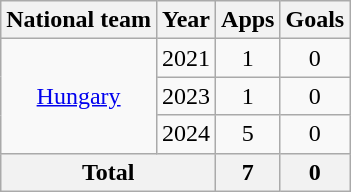<table class="wikitable" style="text-align:center">
<tr>
<th>National team</th>
<th>Year</th>
<th>Apps</th>
<th>Goals</th>
</tr>
<tr>
<td rowspan="3"><a href='#'>Hungary</a></td>
<td>2021</td>
<td>1</td>
<td>0</td>
</tr>
<tr>
<td>2023</td>
<td>1</td>
<td>0</td>
</tr>
<tr>
<td>2024</td>
<td>5</td>
<td>0</td>
</tr>
<tr>
<th colspan="2">Total</th>
<th>7</th>
<th>0</th>
</tr>
</table>
